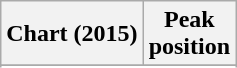<table class="wikitable sortable plainrowheaders" style="text-align:center">
<tr>
<th>Chart (2015)</th>
<th>Peak<br>position</th>
</tr>
<tr>
</tr>
<tr>
</tr>
<tr>
</tr>
<tr>
</tr>
</table>
